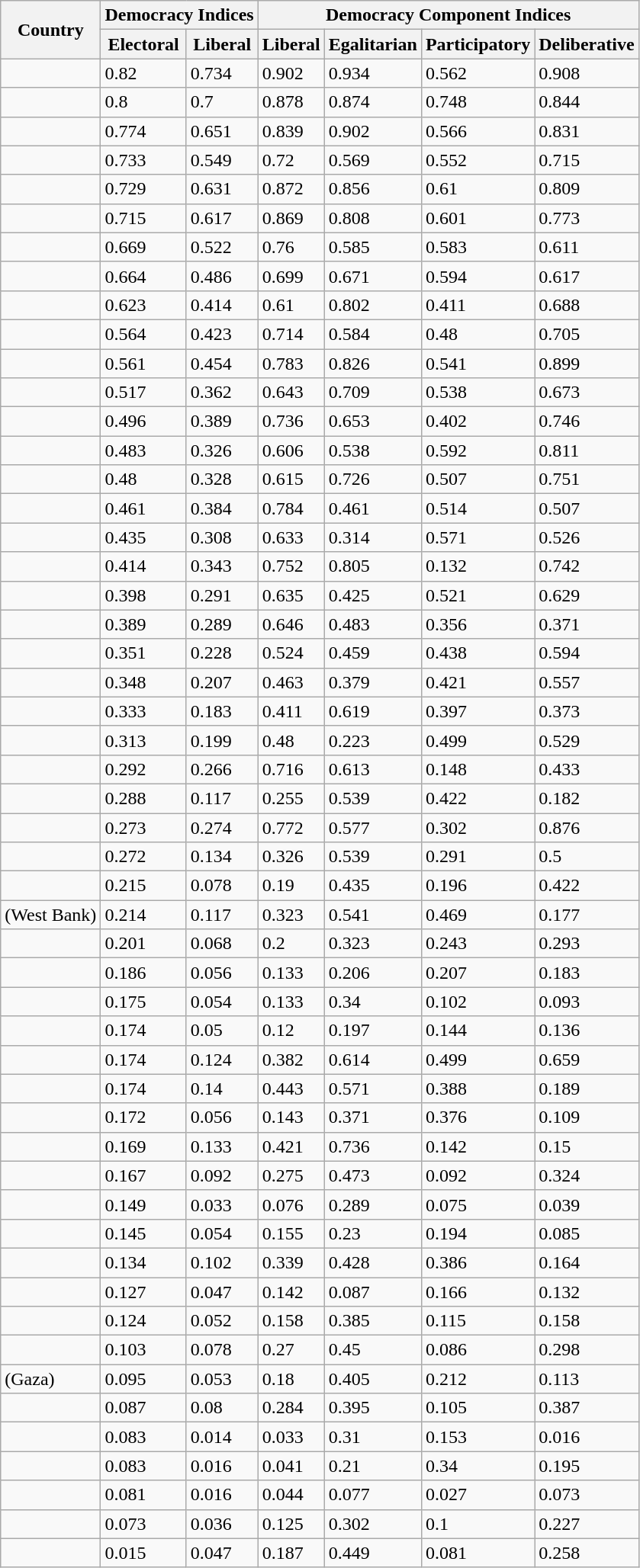<table class="wikitable sortable mw-collapsible static-row-numbers static-row-header-hash">
<tr>
<th rowspan="2">Country</th>
<th colspan="2">Democracy Indices</th>
<th colspan="4">Democracy Component Indices</th>
</tr>
<tr class="static-row-header">
<th>Electoral</th>
<th>Liberal</th>
<th>Liberal</th>
<th>Egalitarian</th>
<th>Participatory</th>
<th>Deliberative</th>
</tr>
<tr>
<td></td>
<td>0.82</td>
<td>0.734</td>
<td>0.902</td>
<td>0.934</td>
<td>0.562</td>
<td>0.908</td>
</tr>
<tr>
<td></td>
<td>0.8</td>
<td>0.7</td>
<td>0.878</td>
<td>0.874</td>
<td>0.748</td>
<td>0.844</td>
</tr>
<tr>
<td></td>
<td>0.774</td>
<td>0.651</td>
<td>0.839</td>
<td>0.902</td>
<td>0.566</td>
<td>0.831</td>
</tr>
<tr>
<td></td>
<td>0.733</td>
<td>0.549</td>
<td>0.72</td>
<td>0.569</td>
<td>0.552</td>
<td>0.715</td>
</tr>
<tr>
<td></td>
<td>0.729</td>
<td>0.631</td>
<td>0.872</td>
<td>0.856</td>
<td>0.61</td>
<td>0.809</td>
</tr>
<tr>
<td></td>
<td>0.715</td>
<td>0.617</td>
<td>0.869</td>
<td>0.808</td>
<td>0.601</td>
<td>0.773</td>
</tr>
<tr>
<td></td>
<td>0.669</td>
<td>0.522</td>
<td>0.76</td>
<td>0.585</td>
<td>0.583</td>
<td>0.611</td>
</tr>
<tr>
<td></td>
<td>0.664</td>
<td>0.486</td>
<td>0.699</td>
<td>0.671</td>
<td>0.594</td>
<td>0.617</td>
</tr>
<tr>
<td></td>
<td>0.623</td>
<td>0.414</td>
<td>0.61</td>
<td>0.802</td>
<td>0.411</td>
<td>0.688</td>
</tr>
<tr>
<td></td>
<td>0.564</td>
<td>0.423</td>
<td>0.714</td>
<td>0.584</td>
<td>0.48</td>
<td>0.705</td>
</tr>
<tr>
<td></td>
<td>0.561</td>
<td>0.454</td>
<td>0.783</td>
<td>0.826</td>
<td>0.541</td>
<td>0.899</td>
</tr>
<tr>
<td></td>
<td>0.517</td>
<td>0.362</td>
<td>0.643</td>
<td>0.709</td>
<td>0.538</td>
<td>0.673</td>
</tr>
<tr>
<td></td>
<td>0.496</td>
<td>0.389</td>
<td>0.736</td>
<td>0.653</td>
<td>0.402</td>
<td>0.746</td>
</tr>
<tr>
<td></td>
<td>0.483</td>
<td>0.326</td>
<td>0.606</td>
<td>0.538</td>
<td>0.592</td>
<td>0.811</td>
</tr>
<tr>
<td></td>
<td>0.48</td>
<td>0.328</td>
<td>0.615</td>
<td>0.726</td>
<td>0.507</td>
<td>0.751</td>
</tr>
<tr>
<td></td>
<td>0.461</td>
<td>0.384</td>
<td>0.784</td>
<td>0.461</td>
<td>0.514</td>
<td>0.507</td>
</tr>
<tr>
<td></td>
<td>0.435</td>
<td>0.308</td>
<td>0.633</td>
<td>0.314</td>
<td>0.571</td>
<td>0.526</td>
</tr>
<tr>
<td></td>
<td>0.414</td>
<td>0.343</td>
<td>0.752</td>
<td>0.805</td>
<td>0.132</td>
<td>0.742</td>
</tr>
<tr>
<td></td>
<td>0.398</td>
<td>0.291</td>
<td>0.635</td>
<td>0.425</td>
<td>0.521</td>
<td>0.629</td>
</tr>
<tr>
<td></td>
<td>0.389</td>
<td>0.289</td>
<td>0.646</td>
<td>0.483</td>
<td>0.356</td>
<td>0.371</td>
</tr>
<tr>
<td></td>
<td>0.351</td>
<td>0.228</td>
<td>0.524</td>
<td>0.459</td>
<td>0.438</td>
<td>0.594</td>
</tr>
<tr>
<td></td>
<td>0.348</td>
<td>0.207</td>
<td>0.463</td>
<td>0.379</td>
<td>0.421</td>
<td>0.557</td>
</tr>
<tr>
<td></td>
<td>0.333</td>
<td>0.183</td>
<td>0.411</td>
<td>0.619</td>
<td>0.397</td>
<td>0.373</td>
</tr>
<tr>
<td></td>
<td>0.313</td>
<td>0.199</td>
<td>0.48</td>
<td>0.223</td>
<td>0.499</td>
<td>0.529</td>
</tr>
<tr>
<td></td>
<td>0.292</td>
<td>0.266</td>
<td>0.716</td>
<td>0.613</td>
<td>0.148</td>
<td>0.433</td>
</tr>
<tr>
<td></td>
<td>0.288</td>
<td>0.117</td>
<td>0.255</td>
<td>0.539</td>
<td>0.422</td>
<td>0.182</td>
</tr>
<tr>
<td></td>
<td>0.273</td>
<td>0.274</td>
<td>0.772</td>
<td>0.577</td>
<td>0.302</td>
<td>0.876</td>
</tr>
<tr>
<td></td>
<td>0.272</td>
<td>0.134</td>
<td>0.326</td>
<td>0.539</td>
<td>0.291</td>
<td>0.5</td>
</tr>
<tr>
<td></td>
<td>0.215</td>
<td>0.078</td>
<td>0.19</td>
<td>0.435</td>
<td>0.196</td>
<td>0.422</td>
</tr>
<tr>
<td> (West Bank)</td>
<td>0.214</td>
<td>0.117</td>
<td>0.323</td>
<td>0.541</td>
<td>0.469</td>
<td>0.177</td>
</tr>
<tr>
<td></td>
<td>0.201</td>
<td>0.068</td>
<td>0.2</td>
<td>0.323</td>
<td>0.243</td>
<td>0.293</td>
</tr>
<tr>
<td></td>
<td>0.186</td>
<td>0.056</td>
<td>0.133</td>
<td>0.206</td>
<td>0.207</td>
<td>0.183</td>
</tr>
<tr>
<td></td>
<td>0.175</td>
<td>0.054</td>
<td>0.133</td>
<td>0.34</td>
<td>0.102</td>
<td>0.093</td>
</tr>
<tr>
<td></td>
<td>0.174</td>
<td>0.05</td>
<td>0.12</td>
<td>0.197</td>
<td>0.144</td>
<td>0.136</td>
</tr>
<tr>
<td></td>
<td>0.174</td>
<td>0.124</td>
<td>0.382</td>
<td>0.614</td>
<td>0.499</td>
<td>0.659</td>
</tr>
<tr>
<td></td>
<td>0.174</td>
<td>0.14</td>
<td>0.443</td>
<td>0.571</td>
<td>0.388</td>
<td>0.189</td>
</tr>
<tr>
<td></td>
<td>0.172</td>
<td>0.056</td>
<td>0.143</td>
<td>0.371</td>
<td>0.376</td>
<td>0.109</td>
</tr>
<tr>
<td></td>
<td>0.169</td>
<td>0.133</td>
<td>0.421</td>
<td>0.736</td>
<td>0.142</td>
<td>0.15</td>
</tr>
<tr>
<td></td>
<td>0.167</td>
<td>0.092</td>
<td>0.275</td>
<td>0.473</td>
<td>0.092</td>
<td>0.324</td>
</tr>
<tr>
<td></td>
<td>0.149</td>
<td>0.033</td>
<td>0.076</td>
<td>0.289</td>
<td>0.075</td>
<td>0.039</td>
</tr>
<tr>
<td></td>
<td>0.145</td>
<td>0.054</td>
<td>0.155</td>
<td>0.23</td>
<td>0.194</td>
<td>0.085</td>
</tr>
<tr>
<td></td>
<td>0.134</td>
<td>0.102</td>
<td>0.339</td>
<td>0.428</td>
<td>0.386</td>
<td>0.164</td>
</tr>
<tr>
<td></td>
<td>0.127</td>
<td>0.047</td>
<td>0.142</td>
<td>0.087</td>
<td>0.166</td>
<td>0.132</td>
</tr>
<tr>
<td></td>
<td>0.124</td>
<td>0.052</td>
<td>0.158</td>
<td>0.385</td>
<td>0.115</td>
<td>0.158</td>
</tr>
<tr>
<td></td>
<td>0.103</td>
<td>0.078</td>
<td>0.27</td>
<td>0.45</td>
<td>0.086</td>
<td>0.298</td>
</tr>
<tr>
<td> (Gaza)</td>
<td>0.095</td>
<td>0.053</td>
<td>0.18</td>
<td>0.405</td>
<td>0.212</td>
<td>0.113</td>
</tr>
<tr>
<td></td>
<td>0.087</td>
<td>0.08</td>
<td>0.284</td>
<td>0.395</td>
<td>0.105</td>
<td>0.387</td>
</tr>
<tr>
<td></td>
<td>0.083</td>
<td>0.014</td>
<td>0.033</td>
<td>0.31</td>
<td>0.153</td>
<td>0.016</td>
</tr>
<tr>
<td></td>
<td>0.083</td>
<td>0.016</td>
<td>0.041</td>
<td>0.21</td>
<td>0.34</td>
<td>0.195</td>
</tr>
<tr>
<td></td>
<td>0.081</td>
<td>0.016</td>
<td>0.044</td>
<td>0.077</td>
<td>0.027</td>
<td>0.073</td>
</tr>
<tr>
<td></td>
<td>0.073</td>
<td>0.036</td>
<td>0.125</td>
<td>0.302</td>
<td>0.1</td>
<td>0.227</td>
</tr>
<tr>
<td></td>
<td>0.015</td>
<td>0.047</td>
<td>0.187</td>
<td>0.449</td>
<td>0.081</td>
<td>0.258</td>
</tr>
</table>
